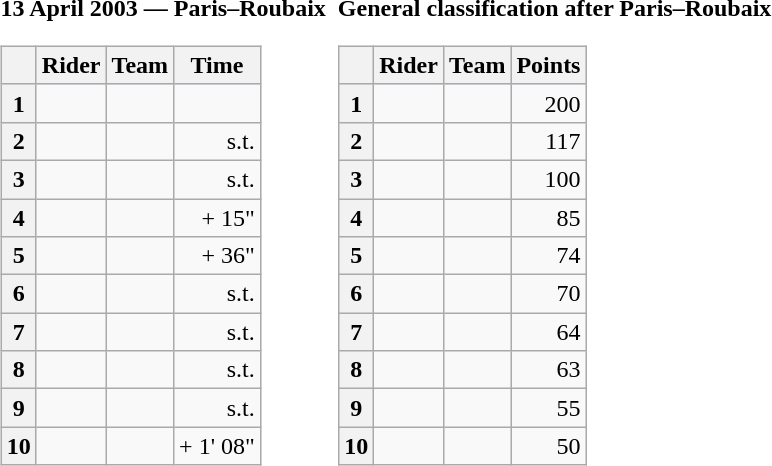<table>
<tr>
<td><strong>13 April 2003 — Paris–Roubaix </strong><br><table class="wikitable">
<tr style="background:#ccccff;">
<th></th>
<th>Rider</th>
<th>Team</th>
<th>Time</th>
</tr>
<tr>
<th style="text-align:center">1</th>
<td> </td>
<td></td>
<td align=right></td>
</tr>
<tr>
<th style="text-align:center">2</th>
<td></td>
<td></td>
<td align=right>s.t.</td>
</tr>
<tr>
<th style="text-align:center">3</th>
<td></td>
<td></td>
<td align=right>s.t.</td>
</tr>
<tr>
<th style="text-align:center">4</th>
<td></td>
<td></td>
<td align=right>+ 15"</td>
</tr>
<tr>
<th style="text-align:center">5</th>
<td></td>
<td></td>
<td align=right>+ 36"</td>
</tr>
<tr>
<th style="text-align:center">6</th>
<td></td>
<td></td>
<td align=right>s.t.</td>
</tr>
<tr>
<th style="text-align:center">7</th>
<td></td>
<td></td>
<td align=right>s.t.</td>
</tr>
<tr>
<th style="text-align:center">8</th>
<td></td>
<td></td>
<td align=right>s.t.</td>
</tr>
<tr>
<th style="text-align:center">9</th>
<td></td>
<td></td>
<td align=right>s.t.</td>
</tr>
<tr>
<th style="text-align:center">10</th>
<td></td>
<td></td>
<td align=right>+ 1' 08"</td>
</tr>
</table>
</td>
<td></td>
<td><strong>General classification after Paris–Roubaix</strong><br><table class="wikitable">
<tr style="background:#ccccff;">
<th></th>
<th>Rider</th>
<th>Team</th>
<th>Points</th>
</tr>
<tr>
<th>1</th>
<td> </td>
<td></td>
<td align="right">200</td>
</tr>
<tr>
<th>2</th>
<td></td>
<td></td>
<td align="right">117</td>
</tr>
<tr>
<th>3</th>
<td></td>
<td></td>
<td align="right">100</td>
</tr>
<tr>
<th>4</th>
<td></td>
<td></td>
<td align="right">85</td>
</tr>
<tr>
<th>5</th>
<td></td>
<td></td>
<td align="right">74</td>
</tr>
<tr>
<th>6</th>
<td></td>
<td></td>
<td align="right">70</td>
</tr>
<tr>
<th>7</th>
<td></td>
<td></td>
<td align="right">64</td>
</tr>
<tr>
<th>8</th>
<td></td>
<td></td>
<td align="right">63</td>
</tr>
<tr>
<th>9</th>
<td></td>
<td></td>
<td align="right">55</td>
</tr>
<tr>
<th>10</th>
<td></td>
<td></td>
<td align="right">50</td>
</tr>
</table>
</td>
</tr>
</table>
